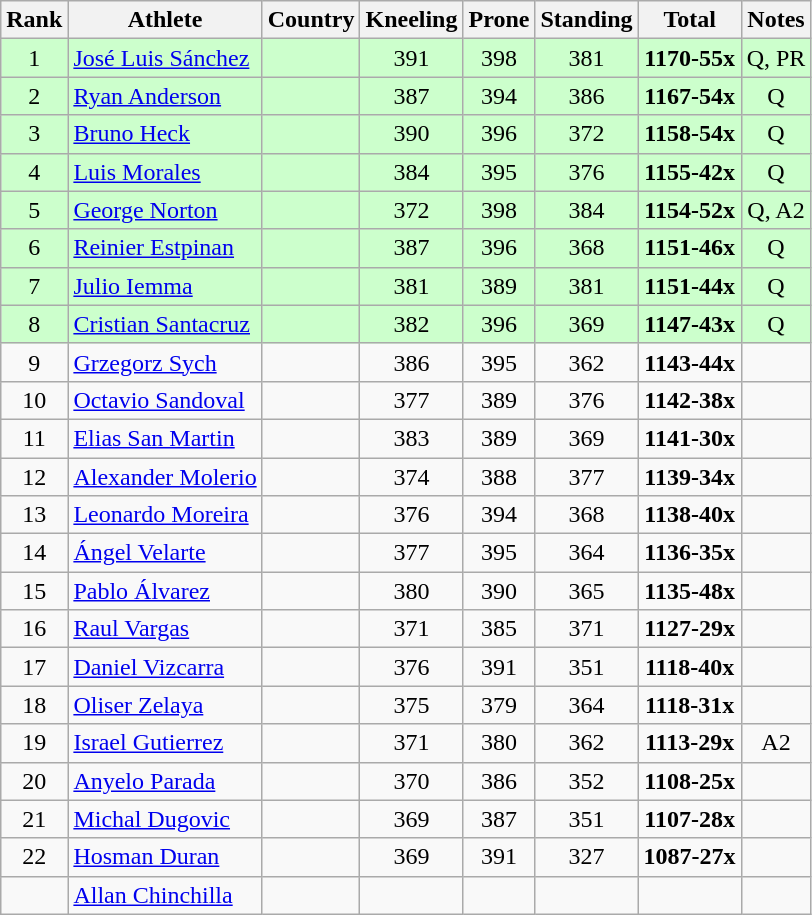<table class="wikitable sortable" style="text-align:center">
<tr>
<th>Rank</th>
<th>Athlete</th>
<th>Country</th>
<th>Kneeling</th>
<th>Prone</th>
<th>Standing</th>
<th>Total</th>
<th>Notes</th>
</tr>
<tr bgcolor=#ccffcc>
<td>1</td>
<td align=left><a href='#'>José Luis Sánchez</a></td>
<td align=left></td>
<td>391</td>
<td>398</td>
<td>381</td>
<td><strong>1170-55x</strong></td>
<td>Q, PR</td>
</tr>
<tr bgcolor=#ccffcc>
<td>2</td>
<td align=left><a href='#'>Ryan Anderson</a></td>
<td align=left></td>
<td>387</td>
<td>394</td>
<td>386</td>
<td><strong>1167-54x</strong></td>
<td>Q</td>
</tr>
<tr bgcolor=#ccffcc>
<td>3</td>
<td align=left><a href='#'>Bruno Heck</a></td>
<td align=left></td>
<td>390</td>
<td>396</td>
<td>372</td>
<td><strong>1158-54x</strong></td>
<td>Q</td>
</tr>
<tr bgcolor=#ccffcc>
<td>4</td>
<td align=left><a href='#'>Luis Morales</a></td>
<td align=left></td>
<td>384</td>
<td>395</td>
<td>376</td>
<td><strong>1155-42x</strong></td>
<td>Q</td>
</tr>
<tr bgcolor=#ccffcc>
<td>5</td>
<td align=left><a href='#'>George Norton</a></td>
<td align=left></td>
<td>372</td>
<td>398</td>
<td>384</td>
<td><strong>1154-52x</strong></td>
<td>Q, A2</td>
</tr>
<tr bgcolor=#ccffcc>
<td>6</td>
<td align=left><a href='#'>Reinier Estpinan</a></td>
<td align=left></td>
<td>387</td>
<td>396</td>
<td>368</td>
<td><strong>1151-46x</strong></td>
<td>Q</td>
</tr>
<tr bgcolor=#ccffcc>
<td>7</td>
<td align=left><a href='#'>Julio Iemma</a></td>
<td align=left></td>
<td>381</td>
<td>389</td>
<td>381</td>
<td><strong>1151-44x</strong></td>
<td>Q</td>
</tr>
<tr bgcolor=#ccffcc>
<td>8</td>
<td align=left><a href='#'>Cristian Santacruz</a></td>
<td align=left></td>
<td>382</td>
<td>396</td>
<td>369</td>
<td><strong>1147-43x</strong></td>
<td>Q</td>
</tr>
<tr>
<td>9</td>
<td align=left><a href='#'>Grzegorz Sych</a></td>
<td align=left></td>
<td>386</td>
<td>395</td>
<td>362</td>
<td><strong>1143-44x</strong></td>
<td></td>
</tr>
<tr>
<td>10</td>
<td align=left><a href='#'>Octavio Sandoval</a></td>
<td align=left></td>
<td>377</td>
<td>389</td>
<td>376</td>
<td><strong>1142-38x</strong></td>
<td></td>
</tr>
<tr>
<td>11</td>
<td align=left><a href='#'>Elias San Martin</a></td>
<td align=left></td>
<td>383</td>
<td>389</td>
<td>369</td>
<td><strong>1141-30x</strong></td>
<td></td>
</tr>
<tr>
<td>12</td>
<td align=left><a href='#'>Alexander Molerio</a></td>
<td align=left></td>
<td>374</td>
<td>388</td>
<td>377</td>
<td><strong>1139-34x</strong></td>
<td></td>
</tr>
<tr>
<td>13</td>
<td align=left><a href='#'>Leonardo Moreira</a></td>
<td align=left></td>
<td>376</td>
<td>394</td>
<td>368</td>
<td><strong>1138-40x</strong></td>
<td></td>
</tr>
<tr>
<td>14</td>
<td align=left><a href='#'>Ángel Velarte</a></td>
<td align=left></td>
<td>377</td>
<td>395</td>
<td>364</td>
<td><strong>1136-35x</strong></td>
<td></td>
</tr>
<tr>
<td>15</td>
<td align=left><a href='#'>Pablo Álvarez</a></td>
<td align=left></td>
<td>380</td>
<td>390</td>
<td>365</td>
<td><strong>1135-48x</strong></td>
<td></td>
</tr>
<tr>
<td>16</td>
<td align=left><a href='#'>Raul Vargas</a></td>
<td align=left></td>
<td>371</td>
<td>385</td>
<td>371</td>
<td><strong>1127-29x</strong></td>
<td></td>
</tr>
<tr>
<td>17</td>
<td align=left><a href='#'>Daniel Vizcarra</a></td>
<td align=left></td>
<td>376</td>
<td>391</td>
<td>351</td>
<td><strong>1118-40x</strong></td>
<td></td>
</tr>
<tr>
<td>18</td>
<td align=left><a href='#'>Oliser Zelaya</a></td>
<td align=left></td>
<td>375</td>
<td>379</td>
<td>364</td>
<td><strong>1118-31x</strong></td>
<td></td>
</tr>
<tr>
<td>19</td>
<td align=left><a href='#'>Israel Gutierrez</a></td>
<td align=left></td>
<td>371</td>
<td>380</td>
<td>362</td>
<td><strong>1113-29x</strong></td>
<td>A2</td>
</tr>
<tr>
<td>20</td>
<td align=left><a href='#'>Anyelo Parada</a></td>
<td align=left></td>
<td>370</td>
<td>386</td>
<td>352</td>
<td><strong>1108-25x</strong></td>
<td></td>
</tr>
<tr>
<td>21</td>
<td align=left><a href='#'>Michal Dugovic</a></td>
<td align=left></td>
<td>369</td>
<td>387</td>
<td>351</td>
<td><strong>1107-28x</strong></td>
<td></td>
</tr>
<tr>
<td>22</td>
<td align=left><a href='#'>Hosman Duran</a></td>
<td align=left></td>
<td>369</td>
<td>391</td>
<td>327</td>
<td><strong>1087-27x</strong></td>
<td></td>
</tr>
<tr>
<td></td>
<td align=left><a href='#'>Allan Chinchilla</a></td>
<td align=left></td>
<td></td>
<td></td>
<td></td>
<td><strong></strong></td>
<td></td>
</tr>
</table>
